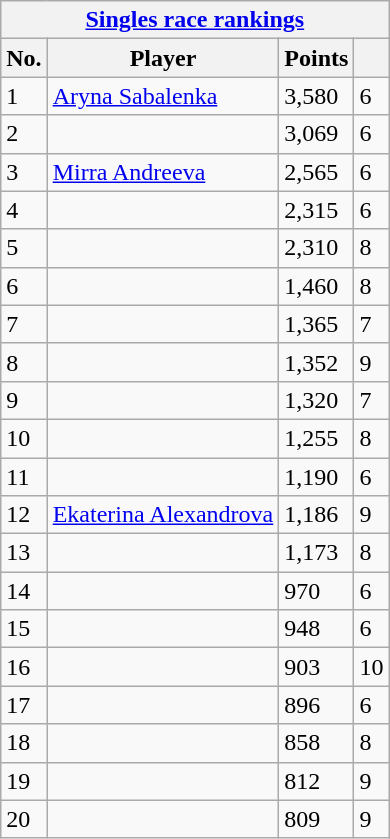<table class="wikitable nowrap defaultcenter col2left" style="display:inline-table">
<tr>
<th scope="col" colspan=4><a href='#'>Singles race rankings</a> </th>
</tr>
<tr>
<th scope="col">No.</th>
<th scope="col">Player</th>
<th scope="col">Points</th>
<th scope="col"></th>
</tr>
<tr>
<td>1</td>
<td> <a href='#'>Aryna Sabalenka</a></td>
<td>3,580</td>
<td>6</td>
</tr>
<tr>
<td>2</td>
<td></td>
<td>3,069</td>
<td>6</td>
</tr>
<tr>
<td>3</td>
<td> <a href='#'>Mirra Andreeva</a></td>
<td>2,565</td>
<td>6</td>
</tr>
<tr>
<td>4</td>
<td></td>
<td>2,315</td>
<td>6</td>
</tr>
<tr>
<td>5</td>
<td></td>
<td>2,310</td>
<td>8</td>
</tr>
<tr>
<td>6</td>
<td></td>
<td>1,460</td>
<td>8</td>
</tr>
<tr>
<td>7</td>
<td></td>
<td>1,365</td>
<td>7</td>
</tr>
<tr>
<td>8</td>
<td></td>
<td>1,352</td>
<td>9</td>
</tr>
<tr>
<td>9</td>
<td></td>
<td>1,320</td>
<td>7</td>
</tr>
<tr>
<td>10</td>
<td></td>
<td>1,255</td>
<td>8</td>
</tr>
<tr>
<td>11</td>
<td></td>
<td>1,190</td>
<td>6</td>
</tr>
<tr>
<td>12</td>
<td> <a href='#'>Ekaterina Alexandrova</a></td>
<td>1,186</td>
<td>9</td>
</tr>
<tr>
<td>13</td>
<td></td>
<td>1,173</td>
<td>8</td>
</tr>
<tr>
<td>14</td>
<td></td>
<td>970</td>
<td>6</td>
</tr>
<tr>
<td>15</td>
<td></td>
<td>948</td>
<td>6</td>
</tr>
<tr>
<td>16</td>
<td></td>
<td>903</td>
<td>10</td>
</tr>
<tr>
<td>17</td>
<td></td>
<td>896</td>
<td>6</td>
</tr>
<tr>
<td>18</td>
<td></td>
<td>858</td>
<td>8</td>
</tr>
<tr>
<td>19</td>
<td></td>
<td>812</td>
<td>9</td>
</tr>
<tr>
<td>20</td>
<td></td>
<td>809</td>
<td>9</td>
</tr>
</table>
